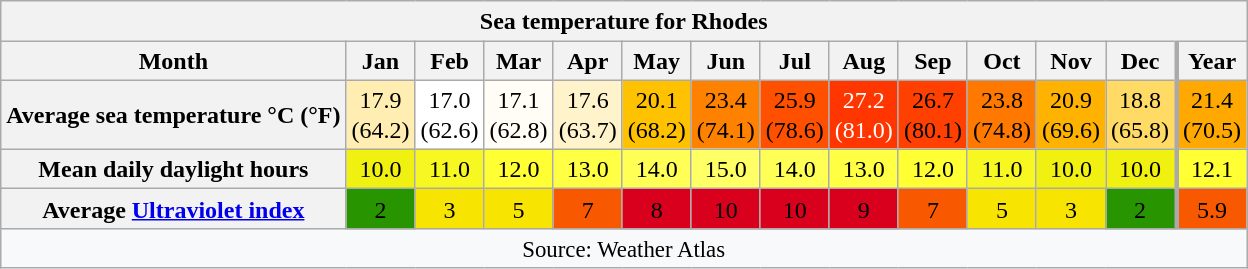<table style="float:left;text-align:center;line-height:1.2em;margin-left:auto;margin-right:auto" class="wikitable mw-collapsible">
<tr>
<th Colspan=14>Sea temperature for Rhodes</th>
</tr>
<tr>
<th>Month</th>
<th>Jan</th>
<th>Feb</th>
<th>Mar</th>
<th>Apr</th>
<th>May</th>
<th>Jun</th>
<th>Jul</th>
<th>Aug</th>
<th>Sep</th>
<th>Oct</th>
<th>Nov</th>
<th>Dec</th>
<th style="border-left-width:medium">Year</th>
</tr>
<tr>
<th>Average sea temperature °C (°F)</th>
<td style="background:#ffedb2; color:#000;">17.9<br>(64.2)</td>
<td style="background:#fff; color:#000;">17.0<br>(62.6)</td>
<td style="background:#fffdf6; color:#000;">17.1<br>(62.8)</td>
<td style="background:#fff3cb; color:#000;">17.6<br>(63.7)</td>
<td style="background:#ffc200; color:#000;">20.1<br>(68.2)</td>
<td style="background:#ff8100; color:#000;">23.4<br>(74.1)</td>
<td style="background:#ff5000; color:#000;">25.9<br>(78.6)</td>
<td style="background:#ff3600; color:#fff;">27.2<br>(81.0)</td>
<td style="background:#ff4000; color:#000;">26.7<br>(80.1)</td>
<td style="background:#ff7900; color:#000;">23.8<br>(74.8)</td>
<td style="background:#ffb200; color:#000;">20.9<br>(69.6)</td>
<td style="background:#ffdb65; color:#000;">18.8<br>(65.8)</td>
<td style="background:#ffa900; color:#000; border-left-width:medium;">21.4<br>(70.5)</td>
</tr>
<tr>
<th>Mean daily daylight hours</th>
<td style="background:#f0f011; color:#000;">10.0</td>
<td style="background:#f7f722; color:#000;">11.0</td>
<td style="background:#ff3; color:#000;">12.0</td>
<td style="background:#ff4; color:#000;">13.0</td>
<td style="background:#ff5; color:#000;">14.0</td>
<td style="background:#ff6; color:#000;">15.0</td>
<td style="background:#ff5; color:#000;">14.0</td>
<td style="background:#ff4; color:#000;">13.0</td>
<td style="background:#ff3; color:#000;">12.0</td>
<td style="background:#f7f722; color:#000;">11.0</td>
<td style="background:#f0f011; color:#000;">10.0</td>
<td style="background:#f0f011; color:#000;">10.0</td>
<td style="background:#ffff34; color:#000; border-left-width:medium;">12.1</td>
</tr>
<tr>
<th>Average <a href='#'>Ultraviolet index</a></th>
<td style="background:#289500; color:#000;">2</td>
<td style="background:#f7e400; color:#000;">3</td>
<td style="background:#f7e400; color:#000;">5</td>
<td style="background:#f85900; color:#000;">7</td>
<td style="background:#d8001d; color:#000;">8</td>
<td style="background:#d8001d; color:#000;">10</td>
<td style="background:#d8001d; color:#000;">10</td>
<td style="background:#d8001d; color:#000;">9</td>
<td style="background:#f85900; color:#000;">7</td>
<td style="background:#f7e400; color:#000;">5</td>
<td style="background:#f7e400; color:#000;">3</td>
<td style="background:#289500; color:#000;">2</td>
<td style="background:#f85900; color:#000; border-left-width:medium;">5.9</td>
</tr>
<tr>
<th Colspan=14 style="background:#f8f9fa;font-weight:normal;font-size:95%;">Source: Weather Atlas</th>
</tr>
</table>
